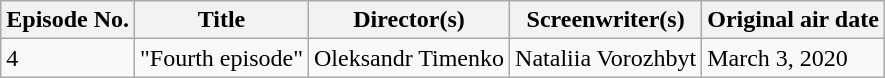<table class="wikitable">
<tr>
<th>Episode No.</th>
<th>Title</th>
<th>Director(s)</th>
<th>Screenwriter(s)</th>
<th>Original air date</th>
</tr>
<tr>
<td>4</td>
<td>"Fourth episode"</td>
<td>Oleksandr Timenko</td>
<td>Nataliia Vorozhbyt</td>
<td>March 3, 2020</td>
</tr>
</table>
